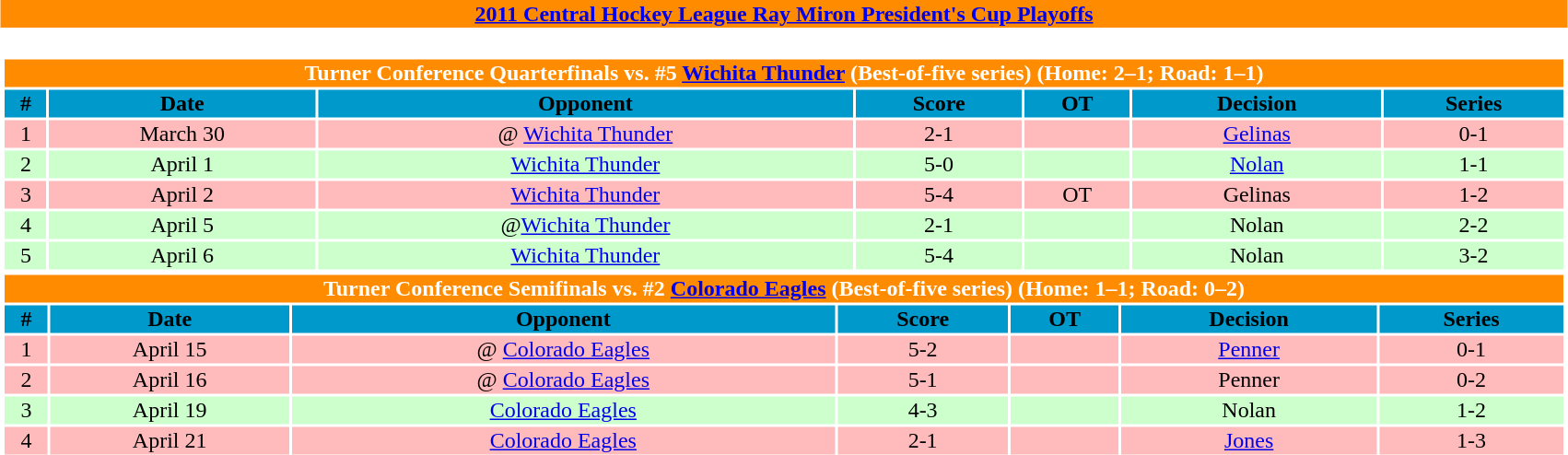<table class="toccolours" width=90% style="clear:both; margin:1.5em auto; text-align:center;">
<tr>
<th colspan=11 style="background:#FF8C00; color:white"><a href='#'><span>2011 Central Hockey League Ray Miron President's Cup Playoffs</span></a></th>
</tr>
<tr>
<td colspan=11><br><table class="toccolours collapsible collapsed" width=100%>
<tr>
<th colspan=11 style="background:#FF8C00; color:white">Turner Conference Quarterfinals vs. #5 <a href='#'>Wichita Thunder</a> (Best-of-five series) (Home: 2–1; Road: 1–1)</th>
</tr>
<tr align="center"  bgcolor="#0099CC">
<td><strong>#</strong></td>
<td><strong>Date</strong></td>
<td><strong>Opponent</strong></td>
<td><strong>Score</strong></td>
<td><strong>OT</strong></td>
<td><strong>Decision</strong></td>
<td><strong>Series</strong></td>
</tr>
<tr align="center" bgcolor="#ffbbbb">
<td>1</td>
<td>March 30</td>
<td>@ <a href='#'>Wichita Thunder</a></td>
<td>2-1</td>
<td></td>
<td><a href='#'>Gelinas</a></td>
<td>0-1</td>
</tr>
<tr align="center" bgcolor="#ccffcc">
<td>2</td>
<td>April 1</td>
<td><a href='#'>Wichita Thunder</a></td>
<td>5-0</td>
<td></td>
<td><a href='#'>Nolan</a></td>
<td>1-1</td>
</tr>
<tr align="center" bgcolor="#ffbbbb">
<td>3</td>
<td>April 2</td>
<td><a href='#'>Wichita Thunder</a></td>
<td>5-4</td>
<td>OT</td>
<td>Gelinas</td>
<td>1-2</td>
</tr>
<tr align="center" bgcolor="#ccffcc">
<td>4</td>
<td>April 5</td>
<td>@<a href='#'>Wichita Thunder</a></td>
<td>2-1</td>
<td></td>
<td>Nolan</td>
<td>2-2</td>
</tr>
<tr align="center" bgcolor="#ccffcc">
<td>5</td>
<td>April 6</td>
<td><a href='#'>Wichita Thunder</a></td>
<td>5-4</td>
<td></td>
<td>Nolan</td>
<td>3-2</td>
</tr>
</table>
<table class="toccolours collapsible collapsed" width=100%>
<tr>
<th colspan=11 style="background:#FF8C00; color:white">Turner Conference Semifinals vs. #2 <a href='#'>Colorado Eagles</a> (Best-of-five series) (Home: 1–1; Road: 0–2)</th>
</tr>
<tr align="center"  bgcolor="#0099CC">
<td><strong>#</strong></td>
<td><strong>Date</strong></td>
<td><strong>Opponent</strong></td>
<td><strong>Score</strong></td>
<td><strong>OT</strong></td>
<td><strong>Decision</strong></td>
<td><strong>Series</strong></td>
</tr>
<tr align="center" bgcolor="#ffbbbb">
<td>1</td>
<td>April 15</td>
<td>@ <a href='#'>Colorado Eagles</a></td>
<td>5-2</td>
<td></td>
<td><a href='#'>Penner</a></td>
<td>0-1</td>
</tr>
<tr align="center" bgcolor="#ffbbbb">
<td>2</td>
<td>April 16</td>
<td>@ <a href='#'>Colorado Eagles</a></td>
<td>5-1</td>
<td></td>
<td>Penner</td>
<td>0-2</td>
</tr>
<tr align="center" bgcolor="#ccffcc">
<td>3</td>
<td>April 19</td>
<td><a href='#'>Colorado Eagles</a></td>
<td>4-3</td>
<td></td>
<td>Nolan</td>
<td>1-2</td>
</tr>
<tr align="center" bgcolor="#ffbbbb">
<td>4</td>
<td>April 21</td>
<td><a href='#'>Colorado Eagles</a></td>
<td>2-1</td>
<td></td>
<td><a href='#'>Jones</a></td>
<td>1-3</td>
</tr>
</table>
</td>
</tr>
</table>
